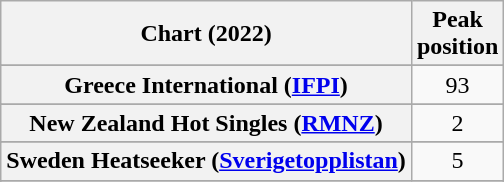<table class="wikitable sortable plainrowheaders" style="text-align:center">
<tr>
<th scope="col">Chart (2022)</th>
<th scope="col">Peak<br>position</th>
</tr>
<tr>
</tr>
<tr>
</tr>
<tr>
</tr>
<tr>
<th scope="row">Greece International (<a href='#'>IFPI</a>)</th>
<td>93</td>
</tr>
<tr>
</tr>
<tr>
<th scope="row">New Zealand Hot Singles (<a href='#'>RMNZ</a>)</th>
<td>2</td>
</tr>
<tr>
</tr>
<tr>
<th scope="row">Sweden Heatseeker (<a href='#'>Sverigetopplistan</a>)</th>
<td>5</td>
</tr>
<tr>
</tr>
<tr>
</tr>
<tr>
</tr>
<tr>
</tr>
<tr>
</tr>
<tr>
</tr>
</table>
